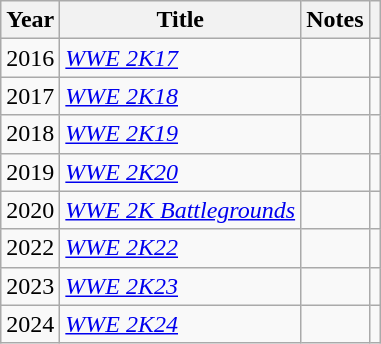<table class="wikitable sortable plainrowheaders">
<tr>
<th scope="col">Year</th>
<th scope="col">Title</th>
<th scope="col" class="unsortable">Notes</th>
<th scope="col" class="unsortable"></th>
</tr>
<tr>
<td>2016</td>
<td><em><a href='#'>WWE 2K17</a></em></td>
<td></td>
<td></td>
</tr>
<tr>
<td>2017</td>
<td><em><a href='#'>WWE 2K18</a></em></td>
<td></td>
<td></td>
</tr>
<tr>
<td>2018</td>
<td><em><a href='#'>WWE 2K19</a></em></td>
<td></td>
<td></td>
</tr>
<tr>
<td>2019</td>
<td><em><a href='#'>WWE 2K20</a></em></td>
<td></td>
<td></td>
</tr>
<tr>
<td>2020</td>
<td><em><a href='#'>WWE 2K Battlegrounds</a></em></td>
<td></td>
<td></td>
</tr>
<tr>
<td>2022</td>
<td><em><a href='#'>WWE 2K22</a></em></td>
<td></td>
<td></td>
</tr>
<tr>
<td>2023</td>
<td><em><a href='#'>WWE 2K23</a></em></td>
<td></td>
<td></td>
</tr>
<tr>
<td>2024</td>
<td><em><a href='#'>WWE 2K24</a></em></td>
<td></td>
<td></td>
</tr>
</table>
